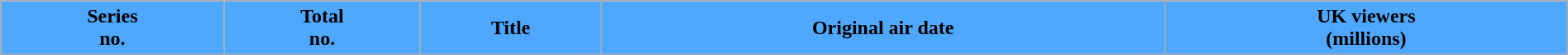<table class="wikitable plainrowheaders" style="width:100%;">
<tr>
<th style="background:#4FA8FF; color:#000;">Series<br>no.</th>
<th style="background:#4FA8FF; color:#000;">Total<br>no.</th>
<th style="background:#4FA8FF; color:#000;">Title</th>
<th style="background:#4FA8FF; color:#000;">Original air date</th>
<th style="background:#4FA8FF; color:#000;">UK viewers<br>(millions)<br>



</th>
</tr>
</table>
